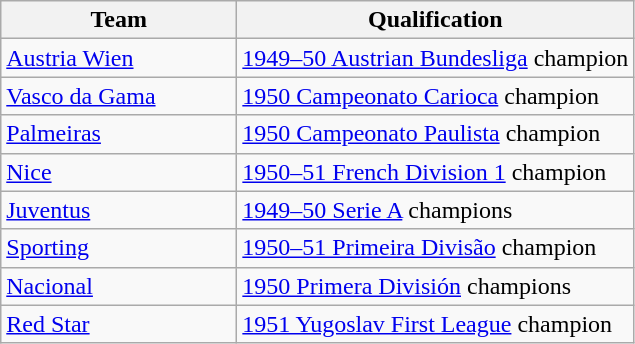<table class = "wikitable sortable">
<tr>
<th width= 150px>Team</th>
<th>Qualification</th>
</tr>
<tr>
<td> <a href='#'>Austria Wien</a></td>
<td><a href='#'>1949–50 Austrian Bundesliga</a> champion </td>
</tr>
<tr>
<td> <a href='#'>Vasco da Gama</a></td>
<td><a href='#'>1950 Campeonato Carioca</a> champion</td>
</tr>
<tr>
<td> <a href='#'>Palmeiras</a></td>
<td><a href='#'>1950 Campeonato Paulista</a> champion</td>
</tr>
<tr>
<td> <a href='#'>Nice</a></td>
<td><a href='#'>1950–51 French Division 1</a> champion</td>
</tr>
<tr>
<td> <a href='#'>Juventus</a></td>
<td><a href='#'>1949–50 Serie A</a> champions </td>
</tr>
<tr>
<td> <a href='#'>Sporting</a></td>
<td><a href='#'>1950–51 Primeira Divisão</a> champion</td>
</tr>
<tr>
<td> <a href='#'>Nacional</a></td>
<td><a href='#'>1950 Primera División</a> champions</td>
</tr>
<tr>
<td> <a href='#'>Red Star</a></td>
<td><a href='#'>1951 Yugoslav First League</a> champion</td>
</tr>
</table>
